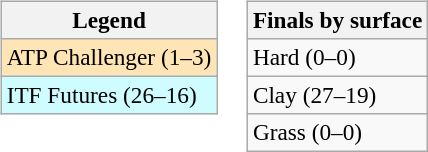<table>
<tr valign=top>
<td><br><table class=wikitable style=font-size:97%>
<tr>
<th>Legend</th>
</tr>
<tr bgcolor=moccasin>
<td>ATP Challenger (1–3)</td>
</tr>
<tr bgcolor=cffcff>
<td>ITF Futures (26–16)</td>
</tr>
</table>
</td>
<td><br><table class=wikitable style=font-size:97%>
<tr>
<th>Finals by surface</th>
</tr>
<tr>
<td>Hard (0–0)</td>
</tr>
<tr>
<td>Clay (27–19)</td>
</tr>
<tr>
<td>Grass (0–0)</td>
</tr>
</table>
</td>
</tr>
</table>
